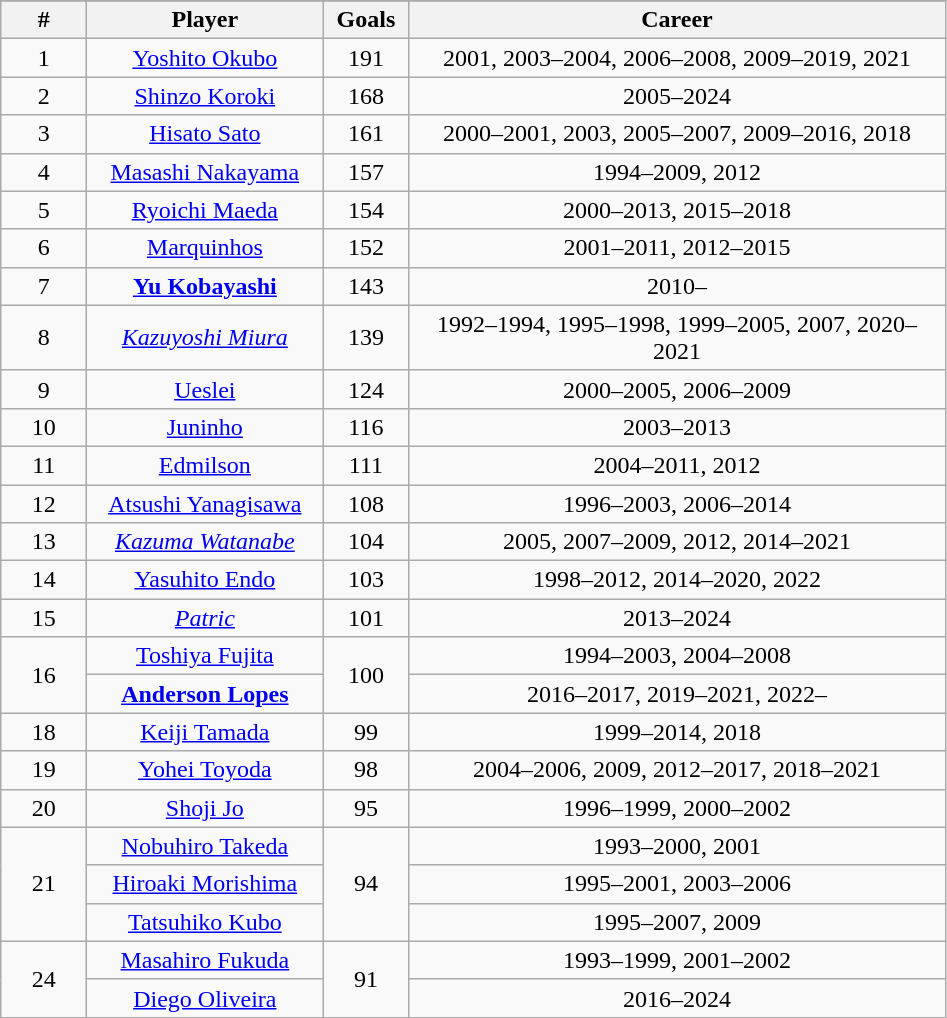<table class="wikitable" style="text-align:center;">
<tr>
</tr>
<tr>
<th width=50px>#</th>
<th style="width:150px;">Player</th>
<th width=50px>Goals</th>
<th style="width:350px;">Career</th>
</tr>
<tr>
<td>1</td>
<td><a href='#'>Yoshito Okubo</a></td>
<td>191</td>
<td>2001, 2003–2004, 2006–2008, 2009–2019, 2021</td>
</tr>
<tr>
<td>2</td>
<td><a href='#'>Shinzo Koroki</a></td>
<td>168</td>
<td>2005–2024</td>
</tr>
<tr>
<td>3</td>
<td><a href='#'>Hisato Sato</a></td>
<td>161</td>
<td>2000–2001, 2003, 2005–2007, 2009–2016, 2018</td>
</tr>
<tr>
<td>4</td>
<td><a href='#'>Masashi Nakayama</a></td>
<td>157</td>
<td>1994–2009, 2012</td>
</tr>
<tr>
<td>5</td>
<td><a href='#'>Ryoichi Maeda</a></td>
<td>154</td>
<td>2000–2013, 2015–2018</td>
</tr>
<tr>
<td>6</td>
<td><a href='#'>Marquinhos</a></td>
<td>152</td>
<td>2001–2011, 2012–2015</td>
</tr>
<tr>
<td>7</td>
<td><strong><a href='#'>Yu Kobayashi</a></strong></td>
<td>143</td>
<td>2010–</td>
</tr>
<tr>
<td>8</td>
<td><em><a href='#'>Kazuyoshi Miura</a></em></td>
<td>139</td>
<td>1992–1994, 1995–1998, 1999–2005, 2007, 2020–2021</td>
</tr>
<tr>
<td>9</td>
<td><a href='#'>Ueslei</a></td>
<td>124</td>
<td>2000–2005, 2006–2009</td>
</tr>
<tr>
<td>10</td>
<td><a href='#'>Juninho</a></td>
<td>116</td>
<td>2003–2013</td>
</tr>
<tr>
<td>11</td>
<td><a href='#'>Edmilson</a></td>
<td>111</td>
<td>2004–2011, 2012</td>
</tr>
<tr>
<td>12</td>
<td><a href='#'>Atsushi Yanagisawa</a></td>
<td>108</td>
<td>1996–2003, 2006–2014</td>
</tr>
<tr>
<td>13</td>
<td><em><a href='#'>Kazuma Watanabe</a></em></td>
<td>104</td>
<td>2005, 2007–2009, 2012, 2014–2021</td>
</tr>
<tr>
<td>14</td>
<td><a href='#'>Yasuhito Endo</a></td>
<td>103</td>
<td>1998–2012, 2014–2020, 2022</td>
</tr>
<tr>
<td>15</td>
<td><em><a href='#'>Patric</a></em></td>
<td>101</td>
<td>2013–2024</td>
</tr>
<tr>
<td rowspan="2">16</td>
<td><a href='#'>Toshiya Fujita</a></td>
<td rowspan="2">100</td>
<td>1994–2003, 2004–2008</td>
</tr>
<tr>
<td><strong><a href='#'>Anderson Lopes</a></strong></td>
<td>2016–2017, 2019–2021, 2022–</td>
</tr>
<tr>
<td>18</td>
<td><a href='#'>Keiji Tamada</a></td>
<td>99</td>
<td>1999–2014, 2018</td>
</tr>
<tr>
<td>19</td>
<td><a href='#'>Yohei Toyoda</a></td>
<td>98</td>
<td>2004–2006, 2009, 2012–2017, 2018–2021</td>
</tr>
<tr>
<td>20</td>
<td><a href='#'>Shoji Jo</a></td>
<td>95</td>
<td>1996–1999, 2000–2002</td>
</tr>
<tr>
<td rowspan="3">21</td>
<td><a href='#'>Nobuhiro Takeda</a></td>
<td rowspan="3">94</td>
<td>1993–2000, 2001</td>
</tr>
<tr>
<td><a href='#'>Hiroaki Morishima</a></td>
<td>1995–2001, 2003–2006</td>
</tr>
<tr>
<td><a href='#'>Tatsuhiko Kubo</a></td>
<td>1995–2007, 2009</td>
</tr>
<tr>
<td rowspan="2">24</td>
<td><a href='#'>Masahiro Fukuda</a></td>
<td rowspan="2">91</td>
<td>1993–1999, 2001–2002</td>
</tr>
<tr>
<td><a href='#'>Diego Oliveira</a></td>
<td>2016–2024</td>
</tr>
</table>
